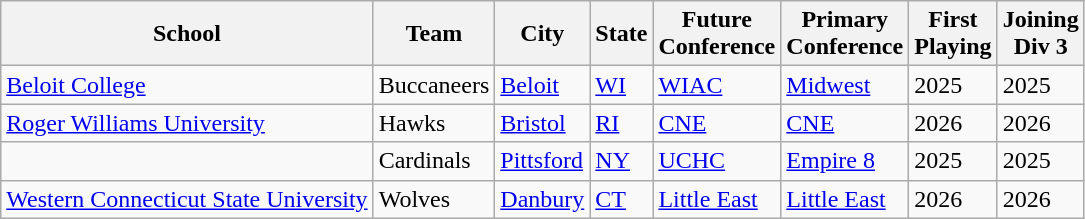<table class="wikitable sortable" style="text-align:left;">
<tr>
<th>School</th>
<th>Team</th>
<th>City</th>
<th>State</th>
<th>Future<br>Conference</th>
<th>Primary<br>Conference</th>
<th>First<br>Playing</th>
<th>Joining<br>Div 3</th>
</tr>
<tr>
<td><a href='#'>Beloit College</a></td>
<td>Buccaneers</td>
<td><a href='#'>Beloit</a></td>
<td><a href='#'>WI</a></td>
<td><a href='#'>WIAC</a></td>
<td><a href='#'>Midwest</a></td>
<td>2025</td>
<td>2025</td>
</tr>
<tr>
<td><a href='#'>Roger Williams University</a></td>
<td>Hawks</td>
<td><a href='#'>Bristol</a></td>
<td><a href='#'>RI</a></td>
<td><a href='#'>CNE</a></td>
<td><a href='#'>CNE</a></td>
<td>2026</td>
<td>2026</td>
</tr>
<tr>
<td></td>
<td>Cardinals</td>
<td><a href='#'>Pittsford</a></td>
<td><a href='#'>NY</a></td>
<td><a href='#'>UCHC</a></td>
<td><a href='#'>Empire 8</a></td>
<td>2025</td>
<td>2025</td>
</tr>
<tr>
<td><a href='#'>Western Connecticut State University</a></td>
<td>Wolves</td>
<td><a href='#'>Danbury</a></td>
<td><a href='#'>CT</a></td>
<td><a href='#'>Little East</a></td>
<td><a href='#'>Little East</a></td>
<td>2026</td>
<td>2026</td>
</tr>
</table>
